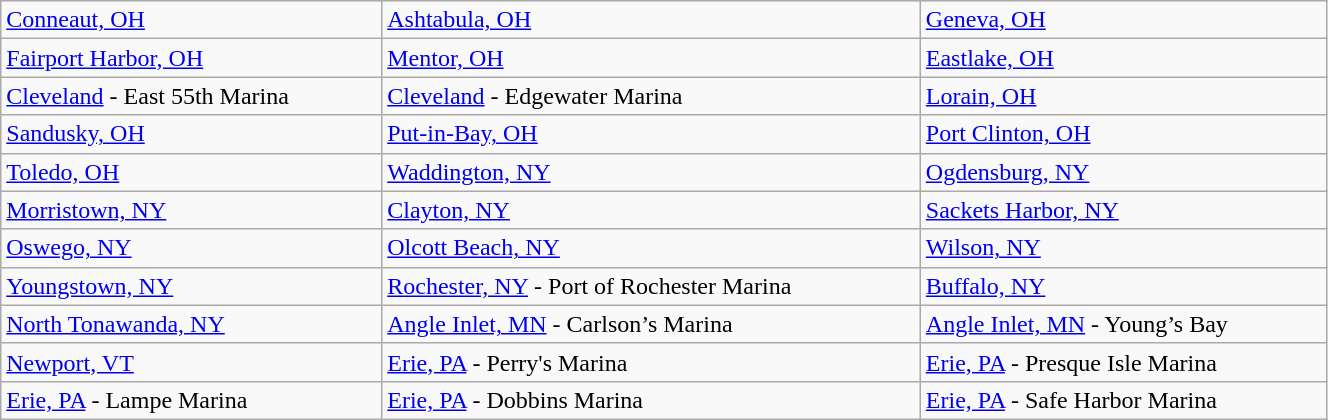<table class="wikitable" style="width:70%" style="justification:center"|>
<tr>
<td><a href='#'>Conneaut, OH</a></td>
<td><a href='#'>Ashtabula, OH</a></td>
<td><a href='#'>Geneva, OH</a></td>
</tr>
<tr>
<td><a href='#'>Fairport Harbor, OH</a></td>
<td><a href='#'>Mentor, OH</a></td>
<td><a href='#'>Eastlake, OH</a></td>
</tr>
<tr>
<td><a href='#'>Cleveland</a> - East 55th Marina</td>
<td><a href='#'>Cleveland</a> - Edgewater Marina</td>
<td><a href='#'>Lorain, OH</a></td>
</tr>
<tr>
<td><a href='#'>Sandusky, OH</a></td>
<td><a href='#'>Put-in-Bay, OH</a></td>
<td><a href='#'>Port Clinton, OH</a></td>
</tr>
<tr>
<td><a href='#'>Toledo, OH</a></td>
<td><a href='#'>Waddington, NY</a></td>
<td><a href='#'>Ogdensburg, NY</a></td>
</tr>
<tr>
<td><a href='#'>Morristown, NY</a></td>
<td><a href='#'>Clayton, NY</a></td>
<td><a href='#'>Sackets Harbor, NY</a></td>
</tr>
<tr>
<td><a href='#'>Oswego, NY</a></td>
<td><a href='#'>Olcott Beach, NY</a></td>
<td><a href='#'>Wilson, NY</a></td>
</tr>
<tr>
<td><a href='#'>Youngstown, NY</a></td>
<td><a href='#'>Rochester, NY</a> - Port of Rochester Marina</td>
<td><a href='#'>Buffalo, NY</a></td>
</tr>
<tr>
<td><a href='#'>North Tonawanda, NY</a></td>
<td><a href='#'>Angle Inlet, MN</a> - Carlson’s Marina</td>
<td><a href='#'>Angle Inlet, MN</a> - Young’s Bay</td>
</tr>
<tr>
<td><a href='#'>Newport, VT</a></td>
<td><a href='#'>Erie, PA</a> - Perry's Marina</td>
<td><a href='#'>Erie, PA</a> - Presque Isle Marina</td>
</tr>
<tr>
<td><a href='#'>Erie, PA</a> - Lampe Marina</td>
<td><a href='#'>Erie, PA</a> - Dobbins Marina</td>
<td><a href='#'>Erie, PA</a> - Safe Harbor Marina</td>
</tr>
</table>
